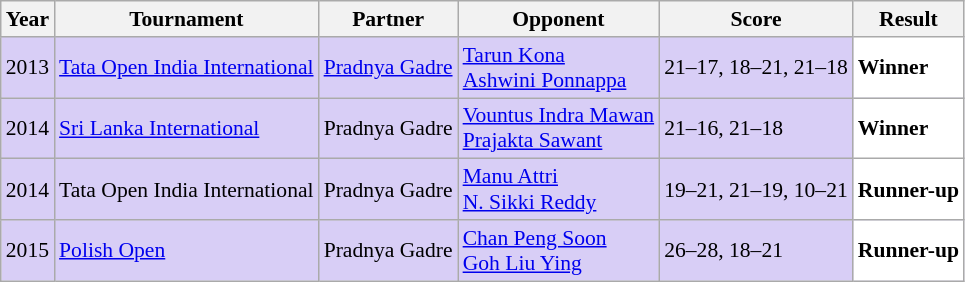<table class="sortable wikitable" style="font-size: 90%;">
<tr>
<th>Year</th>
<th>Tournament</th>
<th>Partner</th>
<th>Opponent</th>
<th>Score</th>
<th>Result</th>
</tr>
<tr style="background:#D8CEF6">
<td align="center">2013</td>
<td align="left"><a href='#'>Tata Open India International</a></td>
<td align="left"> <a href='#'>Pradnya Gadre</a></td>
<td align="left"> <a href='#'>Tarun Kona</a> <br>  <a href='#'>Ashwini Ponnappa</a></td>
<td align="left">21–17, 18–21, 21–18</td>
<td style="text-align:left; background:white"> <strong>Winner</strong></td>
</tr>
<tr style="background:#D8CEF6">
<td align="center">2014</td>
<td align="left"><a href='#'>Sri Lanka International</a></td>
<td align="left"> Pradnya Gadre</td>
<td align="left"> <a href='#'>Vountus Indra Mawan</a> <br>  <a href='#'>Prajakta Sawant</a></td>
<td align="left">21–16, 21–18</td>
<td style="text-align:left; background:white"> <strong>Winner</strong></td>
</tr>
<tr style="background:#D8CEF6">
<td align="center">2014</td>
<td align="left">Tata Open India International</td>
<td align="left"> Pradnya Gadre</td>
<td align="left"> <a href='#'>Manu Attri</a> <br>  <a href='#'>N. Sikki Reddy</a></td>
<td align="left">19–21, 21–19, 10–21</td>
<td style="text-align:left; background:white"> <strong>Runner-up</strong></td>
</tr>
<tr style="background:#D8CEF6">
<td align="center">2015</td>
<td align="left"><a href='#'>Polish Open</a></td>
<td align="left"> Pradnya Gadre</td>
<td align="left"> <a href='#'>Chan Peng Soon</a> <br>  <a href='#'>Goh Liu Ying</a></td>
<td align="left">26–28, 18–21</td>
<td style="text-align:left; background:white"> <strong>Runner-up</strong></td>
</tr>
</table>
